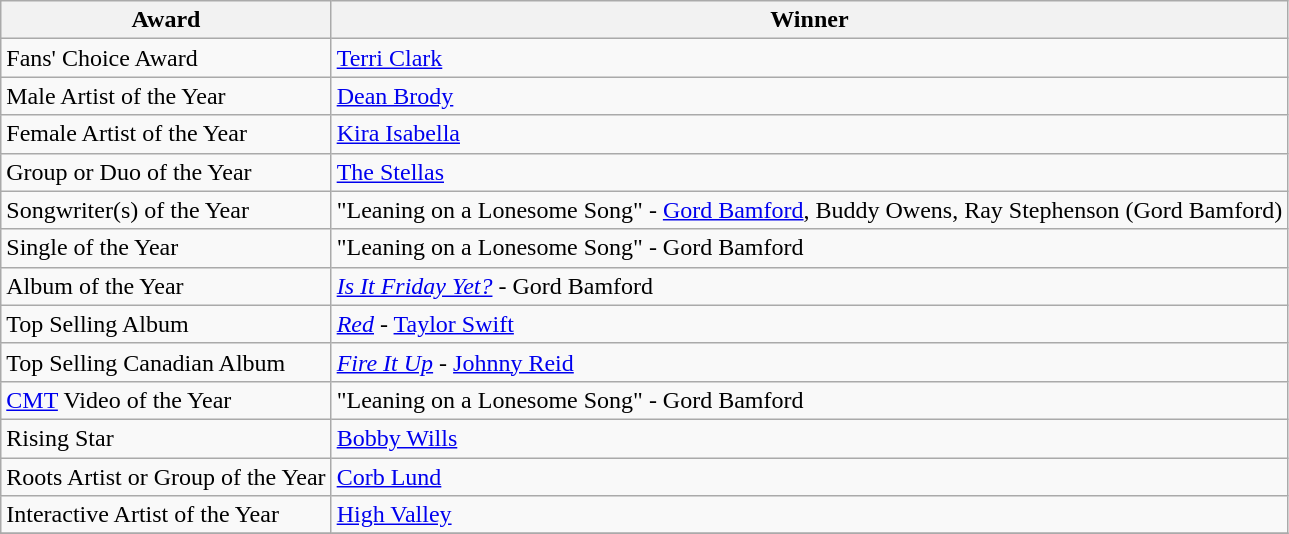<table class="wikitable">
<tr>
<th>Award</th>
<th>Winner</th>
</tr>
<tr>
<td>Fans' Choice Award</td>
<td><a href='#'>Terri Clark</a></td>
</tr>
<tr>
<td>Male Artist of the Year</td>
<td><a href='#'>Dean Brody</a></td>
</tr>
<tr>
<td>Female Artist of the Year</td>
<td><a href='#'>Kira Isabella</a></td>
</tr>
<tr>
<td>Group or Duo of the Year</td>
<td><a href='#'>The Stellas</a></td>
</tr>
<tr>
<td>Songwriter(s) of the Year</td>
<td>"Leaning on a Lonesome Song" - <a href='#'>Gord Bamford</a>, Buddy Owens, Ray Stephenson (Gord Bamford)</td>
</tr>
<tr>
<td>Single of the Year</td>
<td>"Leaning on a Lonesome Song" - Gord Bamford</td>
</tr>
<tr>
<td>Album of the Year</td>
<td><em><a href='#'>Is It Friday Yet?</a></em> - Gord Bamford</td>
</tr>
<tr>
<td>Top Selling Album</td>
<td><em><a href='#'>Red</a></em> - <a href='#'>Taylor Swift</a></td>
</tr>
<tr>
<td>Top Selling Canadian Album</td>
<td><em><a href='#'>Fire It Up</a></em> - <a href='#'>Johnny Reid</a></td>
</tr>
<tr>
<td><a href='#'>CMT</a> Video of the Year</td>
<td>"Leaning on a Lonesome Song" - Gord Bamford</td>
</tr>
<tr>
<td>Rising Star</td>
<td><a href='#'>Bobby Wills</a></td>
</tr>
<tr>
<td>Roots Artist or Group of the Year</td>
<td><a href='#'>Corb Lund</a></td>
</tr>
<tr>
<td>Interactive Artist of the Year</td>
<td><a href='#'>High Valley</a></td>
</tr>
<tr>
</tr>
</table>
